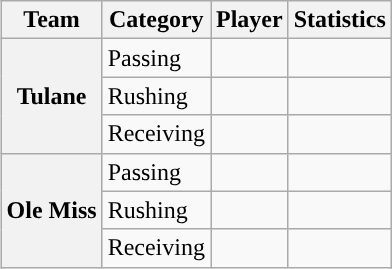<table class="wikitable" style="float:right">
<tr>
<th>Team</th>
<th>Category</th>
<th>Player</th>
<th>Statistics</th>
</tr>
<tr>
<th rowspan=3>Tulane</th>
<td>Passing</td>
<td></td>
<td></td>
</tr>
<tr>
<td>Rushing</td>
<td></td>
<td></td>
</tr>
<tr>
<td>Receiving</td>
<td></td>
<td></td>
</tr>
<tr>
<th rowspan=3>Ole Miss</th>
<td>Passing</td>
<td></td>
<td></td>
</tr>
<tr>
<td>Rushing</td>
<td></td>
<td></td>
</tr>
<tr>
<td>Receiving</td>
<td></td>
<td></td>
</tr>
</table>
